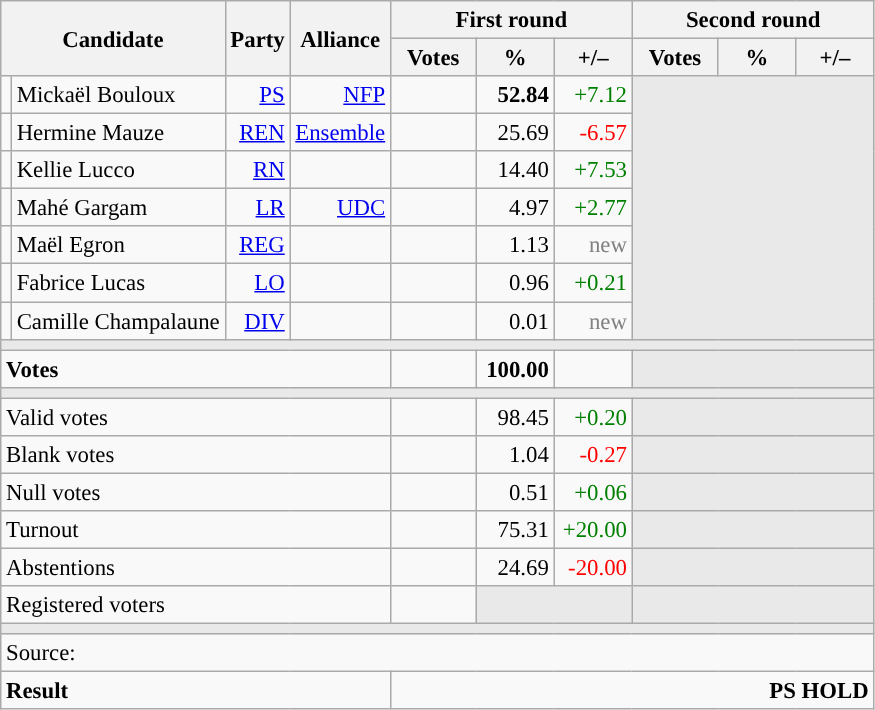<table class="wikitable" style="text-align:right;font-size:95%;">
<tr>
<th rowspan="2" colspan="2">Candidate</th>
<th colspan="1" rowspan="2">Party</th>
<th colspan="1" rowspan="2">Alliance</th>
<th colspan="3">First round</th>
<th colspan="3">Second round</th>
</tr>
<tr>
<th style="width:50px;">Votes</th>
<th style="width:45px;">%</th>
<th style="width:45px;">+/–</th>
<th style="width:50px;">Votes</th>
<th style="width:45px;">%</th>
<th style="width:45px;">+/–</th>
</tr>
<tr>
<td style="color:inherit;background:"></td>
<td style="text-align:left;">Mickaël Bouloux</td>
<td><a href='#'>PS</a></td>
<td><a href='#'>NFP</a></td>
<td><strong></strong></td>
<td><strong>52.84</strong></td>
<td style="color:green;">+7.12</td>
<td colspan="3" rowspan="7" style="background:#E9E9E9;"></td>
</tr>
<tr>
<td style="color:inherit;background:"></td>
<td style="text-align:left;">Hermine Mauze</td>
<td><a href='#'>REN</a></td>
<td><a href='#'>Ensemble</a></td>
<td></td>
<td>25.69</td>
<td style="color:red;">-6.57</td>
</tr>
<tr>
<td style="color:inherit;background:"></td>
<td style="text-align:left;">Kellie Lucco</td>
<td><a href='#'>RN</a></td>
<td></td>
<td></td>
<td>14.40</td>
<td style="color:green;">+7.53</td>
</tr>
<tr>
<td style="color:inherit;background:"></td>
<td style="text-align:left;">Mahé Gargam</td>
<td><a href='#'>LR</a></td>
<td><a href='#'>UDC</a></td>
<td></td>
<td>4.97</td>
<td style="color:green;">+2.77</td>
</tr>
<tr>
<td style="color:inherit;background:"></td>
<td style="text-align:left;">Maël Egron</td>
<td><a href='#'>REG</a></td>
<td></td>
<td></td>
<td>1.13</td>
<td style="color:grey;">new</td>
</tr>
<tr>
<td style="color:inherit;background:"></td>
<td style="text-align:left;">Fabrice Lucas</td>
<td><a href='#'>LO</a></td>
<td></td>
<td></td>
<td>0.96</td>
<td style="color:green;">+0.21</td>
</tr>
<tr>
<td style="color:inherit;background:"></td>
<td style="text-align:left;">Camille Champalaune</td>
<td><a href='#'>DIV</a></td>
<td></td>
<td></td>
<td>0.01</td>
<td style="color:grey;">new</td>
</tr>
<tr>
<td colspan="10" style="background:#E9E9E9;"></td>
</tr>
<tr style="font-weight:bold;">
<td colspan="4" style="text-align:left;">Votes</td>
<td></td>
<td>100.00</td>
<td></td>
<td colspan="3" rowspan="1" style="background:#E9E9E9;"></td>
</tr>
<tr>
<td colspan="10" style="background:#E9E9E9;"></td>
</tr>
<tr>
<td colspan="4" style="text-align:left;">Valid votes</td>
<td></td>
<td>98.45</td>
<td style="color:green;">+0.20</td>
<td colspan="3" rowspan="1" style="background:#E9E9E9;"></td>
</tr>
<tr>
<td colspan="4" style="text-align:left;">Blank votes</td>
<td></td>
<td>1.04</td>
<td style="color:red;">-0.27</td>
<td colspan="3" rowspan="1" style="background:#E9E9E9;"></td>
</tr>
<tr>
<td colspan="4" style="text-align:left;">Null votes</td>
<td></td>
<td>0.51</td>
<td style="color:green;">+0.06</td>
<td colspan="3" rowspan="1" style="background:#E9E9E9;"></td>
</tr>
<tr>
<td colspan="4" style="text-align:left;">Turnout</td>
<td></td>
<td>75.31</td>
<td style="color:green;">+20.00</td>
<td colspan="3" rowspan="1" style="background:#E9E9E9;"></td>
</tr>
<tr>
<td colspan="4" style="text-align:left;">Abstentions</td>
<td></td>
<td>24.69</td>
<td style="color:red;">-20.00</td>
<td colspan="3" rowspan="1" style="background:#E9E9E9;"></td>
</tr>
<tr>
<td colspan="4" style="text-align:left;">Registered voters</td>
<td></td>
<td colspan="2" style="background:#E9E9E9;"></td>
<td colspan="3" rowspan="1" style="background:#E9E9E9;"></td>
</tr>
<tr>
<td colspan="10" style="background:#E9E9E9;"></td>
</tr>
<tr>
<td colspan="10" style="text-align:left;">Source: </td>
</tr>
<tr style="font-weight:bold">
<td colspan="4" style="text-align:left;">Result</td>
<td colspan="6" style="background-color:">PS HOLD</td>
</tr>
</table>
